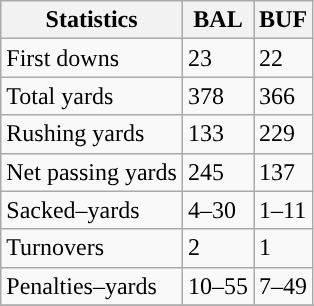<table class="wikitable" style="float: left;">
<tr>
<th>Statistics</th>
<th>BAL</th>
<th>BUF</th>
</tr>
<tr>
<td>First downs</td>
<td>23</td>
<td>22</td>
</tr>
<tr>
<td>Total yards</td>
<td>378</td>
<td>366</td>
</tr>
<tr>
<td>Rushing yards</td>
<td>133</td>
<td>229</td>
</tr>
<tr>
<td>Net passing yards</td>
<td>245</td>
<td>137</td>
</tr>
<tr>
<td>Sacked–yards</td>
<td>4–30</td>
<td>1–11</td>
</tr>
<tr>
<td>Turnovers</td>
<td>2</td>
<td>1</td>
</tr>
<tr>
<td>Penalties–yards</td>
<td>10–55</td>
<td>7–49</td>
</tr>
<tr>
</tr>
</table>
